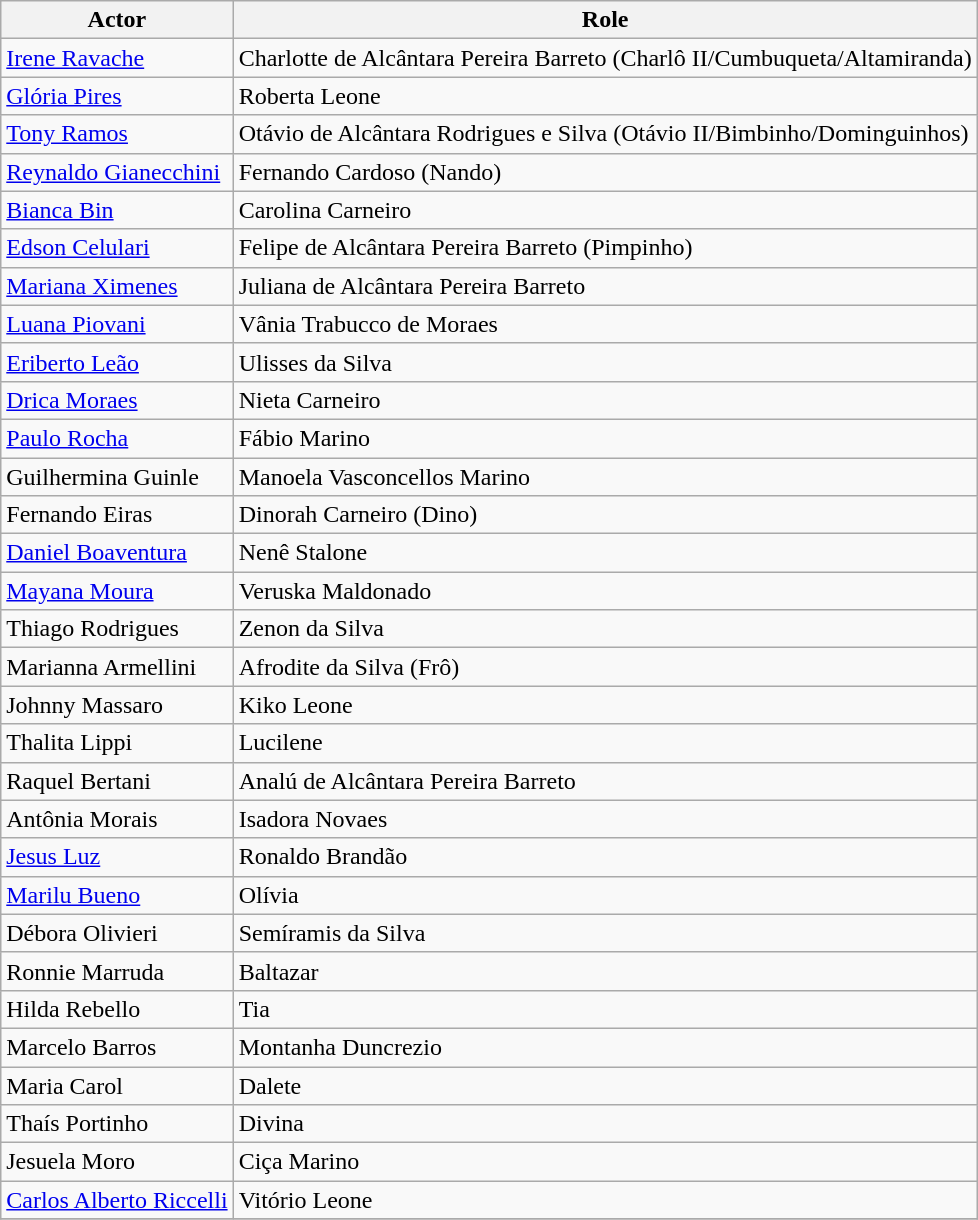<table class="wikitable sortable">
<tr>
<th>Actor</th>
<th>Role</th>
</tr>
<tr>
<td><a href='#'>Irene Ravache</a></td>
<td>Charlotte de Alcântara Pereira Barreto (Charlô II/Cumbuqueta/Altamiranda)</td>
</tr>
<tr>
<td><a href='#'>Glória Pires</a></td>
<td>Roberta Leone</td>
</tr>
<tr>
<td><a href='#'>Tony Ramos</a></td>
<td>Otávio de Alcântara Rodrigues e Silva (Otávio II/Bimbinho/Dominguinhos)</td>
</tr>
<tr>
<td><a href='#'>Reynaldo Gianecchini</a></td>
<td>Fernando Cardoso (Nando)</td>
</tr>
<tr>
<td><a href='#'>Bianca Bin</a></td>
<td>Carolina Carneiro</td>
</tr>
<tr>
<td><a href='#'>Edson Celulari</a></td>
<td>Felipe de Alcântara Pereira Barreto (Pimpinho)</td>
</tr>
<tr>
<td><a href='#'>Mariana Ximenes</a></td>
<td>Juliana de Alcântara Pereira Barreto</td>
</tr>
<tr>
<td><a href='#'>Luana Piovani</a></td>
<td>Vânia Trabucco de Moraes</td>
</tr>
<tr>
<td><a href='#'>Eriberto Leão</a></td>
<td>Ulisses da Silva</td>
</tr>
<tr>
<td><a href='#'>Drica Moraes</a></td>
<td>Nieta Carneiro</td>
</tr>
<tr>
<td><a href='#'>Paulo Rocha</a></td>
<td>Fábio Marino</td>
</tr>
<tr>
<td>Guilhermina Guinle</td>
<td>Manoela Vasconcellos Marino</td>
</tr>
<tr>
<td>Fernando Eiras</td>
<td>Dinorah Carneiro (Dino)</td>
</tr>
<tr>
<td><a href='#'>Daniel Boaventura</a></td>
<td>Nenê Stalone</td>
</tr>
<tr>
<td><a href='#'>Mayana Moura</a></td>
<td>Veruska Maldonado</td>
</tr>
<tr>
<td>Thiago Rodrigues</td>
<td>Zenon da Silva</td>
</tr>
<tr>
<td>Marianna Armellini</td>
<td>Afrodite da Silva (Frô)</td>
</tr>
<tr>
<td>Johnny Massaro</td>
<td>Kiko Leone</td>
</tr>
<tr>
<td>Thalita Lippi</td>
<td>Lucilene</td>
</tr>
<tr>
<td>Raquel Bertani</td>
<td>Analú de Alcântara Pereira Barreto</td>
</tr>
<tr>
<td>Antônia Morais</td>
<td>Isadora Novaes</td>
</tr>
<tr>
<td><a href='#'>Jesus Luz</a></td>
<td>Ronaldo Brandão</td>
</tr>
<tr>
<td><a href='#'>Marilu Bueno</a></td>
<td>Olívia</td>
</tr>
<tr>
<td>Débora Olivieri</td>
<td>Semíramis da Silva</td>
</tr>
<tr>
<td>Ronnie Marruda</td>
<td>Baltazar</td>
</tr>
<tr>
<td>Hilda Rebello</td>
<td>Tia</td>
</tr>
<tr>
<td>Marcelo Barros</td>
<td>Montanha Duncrezio</td>
</tr>
<tr>
<td>Maria Carol</td>
<td>Dalete</td>
</tr>
<tr>
<td>Thaís Portinho</td>
<td>Divina</td>
</tr>
<tr>
<td>Jesuela Moro</td>
<td>Ciça Marino</td>
</tr>
<tr>
<td><a href='#'>Carlos Alberto Riccelli</a></td>
<td>Vitório Leone</td>
</tr>
<tr>
</tr>
</table>
